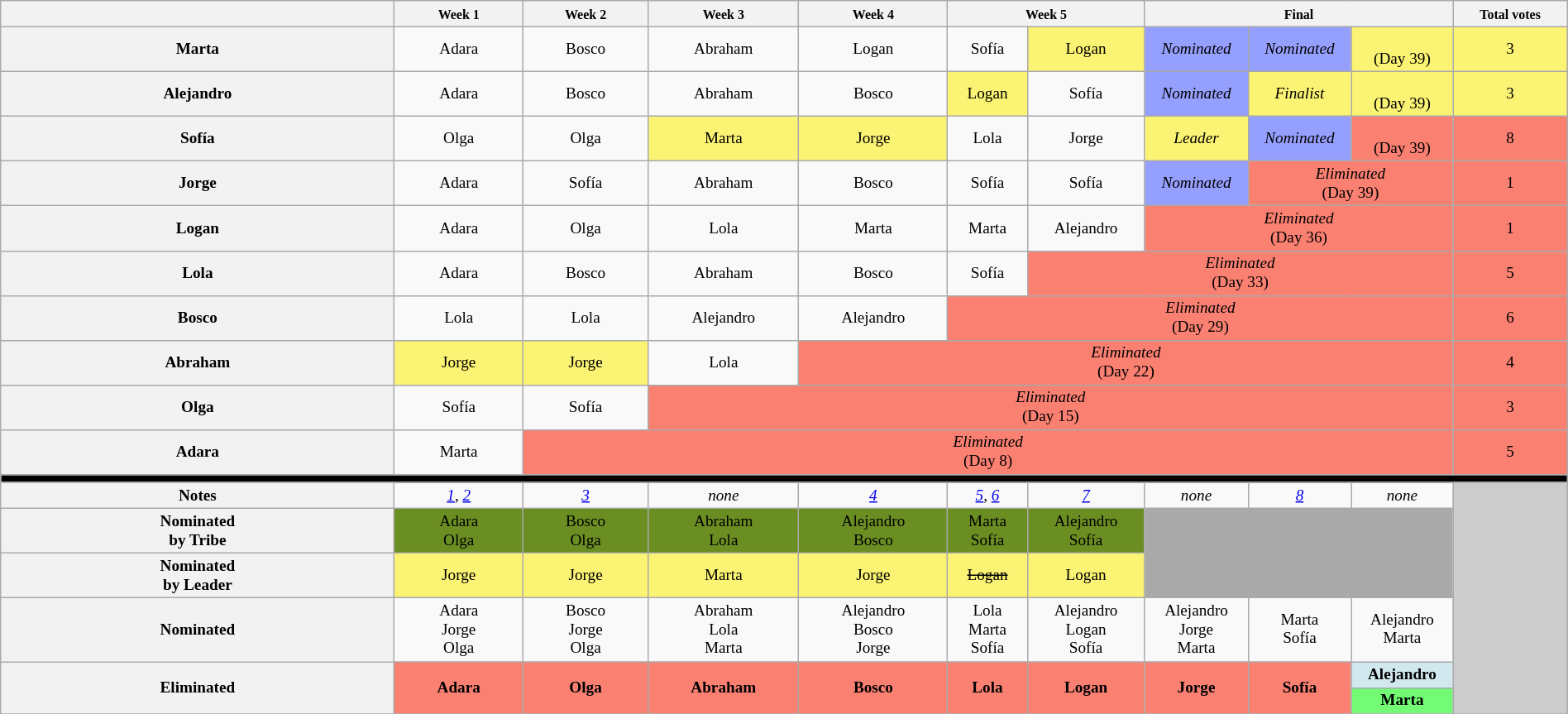<table class="wikitable" style="font-size:80%; text-align:center; width:100%">
<tr>
<th style="width:4%"></th>
<th style="width:1%"><small>Week 1</small></th>
<th style="width:1%"><small>Week 2</small></th>
<th style="width:1%"><small>Week 3</small></th>
<th style="width:1%"><small>Week 4</small></th>
<th style="width:1%" colspan=2><small>Week 5</small></th>
<th style="width:1%"colspan=3><small>Final</small></th>
<th style="width:1%"><small>Total votes</small></th>
</tr>
<tr>
<th>Marta</th>
<td>Adara</td>
<td>Bosco</td>
<td>Abraham</td>
<td>Logan</td>
<td>Sofía</td>
<td style="background:#FBF373">Logan</td>
<td style="background:#959FFD; text-align:center"><em>Nominated</em></td>
<td style="background:#959FFD; text-align:center"><em>Nominated</em></td>
<td style="background:#FBF373"> <br> (Day 39)</td>
<td style="background:#FBF373">3</td>
</tr>
<tr>
<th>Alejandro</th>
<td>Adara</td>
<td>Bosco</td>
<td>Abraham</td>
<td>Bosco</td>
<td style="background:#FBF373">Logan</td>
<td>Sofía</td>
<td style="background:#959FFD; text-align:center"><em>Nominated</em></td>
<td style="background:#FBF373"><em>Finalist</em></td>
<td style="background:#FBF373"> <br> (Day 39)</td>
<td style="background:#FBF373">3</td>
</tr>
<tr>
<th>Sofía</th>
<td>Olga</td>
<td>Olga</td>
<td style="background:#FBF373">Marta</td>
<td style="background:#FBF373">Jorge</td>
<td>Lola</td>
<td>Jorge</td>
<td style="background:#FBF373"><em>Leader</em></td>
<td style="background:#959FFD; text-align:center"><em>Nominated</em></td>
<td colspan="1" style="background:salmon"><strong></strong><br>(Day 39)</td>
<td style="background:salmon">8</td>
</tr>
<tr>
<th>Jorge</th>
<td>Adara</td>
<td>Sofía</td>
<td>Abraham</td>
<td>Bosco</td>
<td>Sofía</td>
<td>Sofía</td>
<td style="background:#959FFD; text-align:center"><em>Nominated</em></td>
<td colspan="2" style="background:salmon"><em>Eliminated</em><br>(Day 39)</td>
<td style="background:salmon">1</td>
</tr>
<tr>
<th>Logan</th>
<td>Adara</td>
<td>Olga</td>
<td>Lola</td>
<td>Marta</td>
<td>Marta</td>
<td>Alejandro</td>
<td colspan="3" style="background:salmon"><em>Eliminated</em><br>(Day 36)</td>
<td style="background:salmon">1</td>
</tr>
<tr>
<th>Lola</th>
<td>Adara</td>
<td>Bosco</td>
<td>Abraham</td>
<td>Bosco</td>
<td>Sofía</td>
<td colspan="4" style="background:salmon"><em>Eliminated</em><br>(Day 33)</td>
<td style="background:salmon">5</td>
</tr>
<tr>
<th>Bosco</th>
<td>Lola</td>
<td>Lola</td>
<td>Alejandro</td>
<td>Alejandro</td>
<td colspan="5" style="background:salmon"><em>Eliminated</em><br>(Day 29)</td>
<td style="background:salmon">6</td>
</tr>
<tr>
<th>Abraham</th>
<td style="background:#FBF373">Jorge</td>
<td style="background:#FBF373">Jorge</td>
<td>Lola</td>
<td colspan="6" style="background:salmon"><em>Eliminated</em><br>(Day 22)</td>
<td style="background:salmon">4</td>
</tr>
<tr>
<th>Olga</th>
<td>Sofía</td>
<td>Sofía</td>
<td colspan="7" style="background:salmon"><em>Eliminated</em><br>(Day 15)</td>
<td style="background:salmon">3</td>
</tr>
<tr>
<th>Adara</th>
<td>Marta</td>
<td colspan="8" style="background:salmon"><em>Eliminated</em><br>(Day 8)</td>
<td style="background:salmon">5</td>
</tr>
<tr>
<th colspan="20" style="background:black"></th>
</tr>
<tr>
<th>Notes</th>
<td><em><a href='#'>1</a></em>, <em><a href='#'>2</a></em></td>
<td><em><a href='#'>3</a></em></td>
<td><em>none</em></td>
<td><em><a href='#'>4</a></em></td>
<td><em><a href='#'>5</a></em>, <em><a href='#'>6</a></em></td>
<td><em><a href='#'>7</a></em></td>
<td><em>none</em></td>
<td><em><a href='#'>8</a></em></td>
<td><em>none</em></td>
<td rowspan="6" style="background:rgb(204, 204, 204)"></td>
</tr>
<tr>
<th>Nominated<br>by Tribe</th>
<td bgcolor="#6B8E23"><span> Adara <br> Olga </span></td>
<td bgcolor="#6B8E23"><span> Bosco <br> Olga </span></td>
<td bgcolor="#6B8E23"><span> Abraham <br> Lola </span></td>
<td bgcolor="#6B8E23"><span>  Alejandro <br> Bosco </span></td>
<td bgcolor="#6B8E23"><span> Marta <br> Sofía </span></td>
<td bgcolor="#6B8E23"><span> Alejandro <br> Sofía </span></td>
<td rowspan=2 colspan=3 style="background:darkgray"></td>
</tr>
<tr>
<th>Nominated<br>by Leader</th>
<td style="background:#FBF373">Jorge</td>
<td style="background:#FBF373">Jorge</td>
<td style="background:#FBF373">Marta</td>
<td style="background:#FBF373">Jorge</td>
<td style="background:#FBF373"><s>Logan</s></td>
<td style="background:#FBF373">Logan</td>
</tr>
<tr>
<th>Nominated</th>
<td>Adara<br>Jorge<br>Olga</td>
<td>Bosco<br>Jorge<br>Olga</td>
<td>Abraham<br>Lola<br>Marta</td>
<td>Alejandro<br>Bosco<br>Jorge</td>
<td>Lola<br>Marta<br>Sofía</td>
<td>Alejandro<br>Logan<br>Sofía</td>
<td>Alejandro<br>Jorge<br>Marta</td>
<td>Marta<br>Sofía</td>
<td>Alejandro<br>Marta</td>
</tr>
<tr>
<th rowspan="2">Eliminated</th>
<td rowspan="2" style="background:salmon"><strong>Adara</strong><br><small></small></td>
<td rowspan="2" style="background:salmon"><strong>Olga</strong><br><small></small></td>
<td rowspan="2" style="background:salmon"><strong>Abraham</strong><br><small></small></td>
<td rowspan="2" style="background:salmon"><strong>Bosco</strong><br><small></small></td>
<td rowspan="2" style="background:salmon"><strong>Lola</strong><br><small></small></td>
<td rowspan="2" style="background:salmon"><strong>Logan</strong><br><small></small></td>
<td rowspan="2" style="background:salmon"><strong>Jorge</strong><br><small></small></td>
<td rowspan="2" style="background:salmon"><strong>Sofía</strong><br><small></small></td>
<td style="background:#D1E8EF"><strong>Alejandro</strong><br><small></small></td>
</tr>
<tr>
<td style="background:#73FB76"><strong>Marta</strong><br><small></small></td>
</tr>
<tr>
</tr>
</table>
